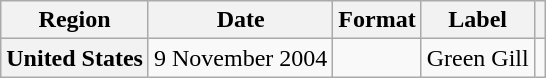<table class="wikitable plainrowheaders">
<tr>
<th scope="col">Region</th>
<th scope="col">Date</th>
<th scope="col">Format</th>
<th scope="col">Label</th>
<th scope="col"></th>
</tr>
<tr>
<th scope="row">United States</th>
<td>9 November 2004</td>
<td></td>
<td>Green Gill</td>
<td align="center"></td>
</tr>
</table>
